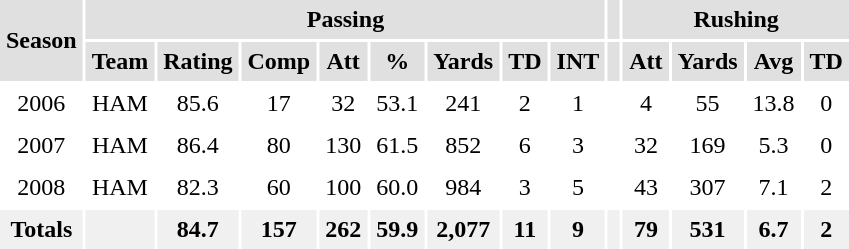<table border=0 cellspacing=2 cellpadding=4 style="text-align:center;">
<tr style="background-color: #E0E0E0;">
<th rowspan=2>Season</th>
<th colspan=8 align=center>Passing</th>
<th></th>
<th colspan=4 align=center>Rushing</th>
</tr>
<tr style="background-color: #E0E0E0;">
<th>Team</th>
<th>Rating</th>
<th>Comp</th>
<th>Att</th>
<th>%</th>
<th>Yards</th>
<th>TD</th>
<th>INT</th>
<th></th>
<th>Att</th>
<th>Yards</th>
<th>Avg</th>
<th>TD</th>
</tr>
<tr style="background-color: #ffffff;" align="center">
<td>2006</td>
<td>HAM</td>
<td>85.6</td>
<td>17</td>
<td>32</td>
<td>53.1</td>
<td>241</td>
<td>2</td>
<td>1</td>
<td></td>
<td>4</td>
<td>55</td>
<td>13.8</td>
<td>0</td>
</tr>
<tr style="background-color: #ffffff" align="center">
<td>2007</td>
<td>HAM</td>
<td>86.4</td>
<td>80</td>
<td>130</td>
<td>61.5</td>
<td>852</td>
<td>6</td>
<td>3</td>
<td></td>
<td>32</td>
<td>169</td>
<td>5.3</td>
<td>0</td>
</tr>
<tr style="background-color: #ffffff" align="center">
<td>2008</td>
<td>HAM</td>
<td>82.3</td>
<td>60</td>
<td>100</td>
<td>60.0</td>
<td>984</td>
<td>3</td>
<td>5</td>
<td></td>
<td>43</td>
<td>307</td>
<td>7.1</td>
<td>2</td>
</tr>
<tr valign=top style="font-weight:bold; background-color: #F0F0F0;" align="center">
<td>Totals</td>
<td></td>
<td>84.7</td>
<td>157</td>
<td>262</td>
<td>59.9</td>
<td>2,077</td>
<td>11</td>
<td>9</td>
<td></td>
<td>79</td>
<td>531</td>
<td>6.7</td>
<td>2</td>
</tr>
</table>
